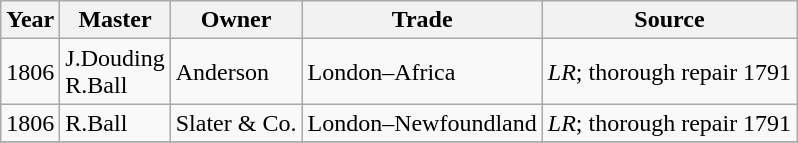<table class=" wikitable">
<tr>
<th>Year</th>
<th>Master</th>
<th>Owner</th>
<th>Trade</th>
<th>Source</th>
</tr>
<tr>
<td>1806</td>
<td>J.Douding<br>R.Ball</td>
<td>Anderson</td>
<td>London–Africa</td>
<td><em>LR</em>; thorough repair 1791</td>
</tr>
<tr>
<td>1806</td>
<td>R.Ball</td>
<td>Slater & Co.</td>
<td>London–Newfoundland</td>
<td><em>LR</em>; thorough repair 1791</td>
</tr>
<tr>
</tr>
</table>
